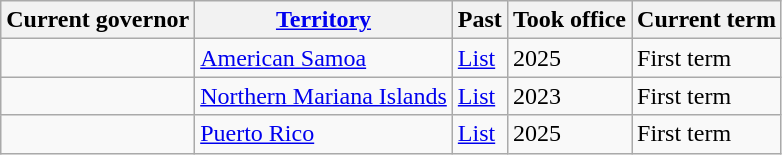<table class="wikitable">
<tr>
<th>Current governor</th>
<th><a href='#'>Territory</a></th>
<th>Past</th>
<th>Took office</th>
<th>Current term</th>
</tr>
<tr>
<td></td>
<td> <a href='#'>American Samoa</a></td>
<td><a href='#'>List</a></td>
<td>2025</td>
<td>First term</td>
</tr>
<tr>
<td></td>
<td> <a href='#'>Northern Mariana Islands</a></td>
<td><a href='#'>List</a></td>
<td>2023</td>
<td>First term</td>
</tr>
<tr>
<td></td>
<td> <a href='#'>Puerto Rico</a></td>
<td><a href='#'>List</a></td>
<td>2025</td>
<td>First term</td>
</tr>
</table>
